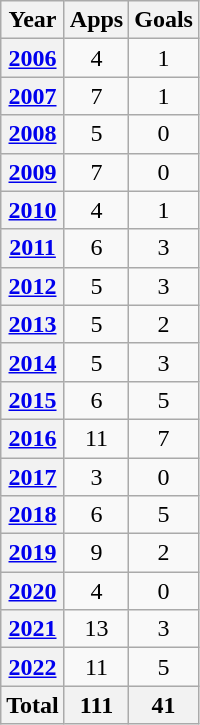<table class=wikitable style=text-align:center>
<tr>
<th>Year</th>
<th>Apps</th>
<th>Goals</th>
</tr>
<tr>
<th scope=row><a href='#'>2006</a></th>
<td>4</td>
<td>1</td>
</tr>
<tr>
<th scope=row><a href='#'>2007</a></th>
<td>7</td>
<td>1</td>
</tr>
<tr>
<th scope=row><a href='#'>2008</a></th>
<td>5</td>
<td>0</td>
</tr>
<tr>
<th scope=row><a href='#'>2009</a></th>
<td>7</td>
<td>0</td>
</tr>
<tr>
<th scope=row><a href='#'>2010</a></th>
<td>4</td>
<td>1</td>
</tr>
<tr>
<th scope=row><a href='#'>2011</a></th>
<td>6</td>
<td>3</td>
</tr>
<tr>
<th scope=row><a href='#'>2012</a></th>
<td>5</td>
<td>3</td>
</tr>
<tr>
<th scope=row><a href='#'>2013</a></th>
<td>5</td>
<td>2</td>
</tr>
<tr>
<th scope=row><a href='#'>2014</a></th>
<td>5</td>
<td>3</td>
</tr>
<tr>
<th scope=row><a href='#'>2015</a></th>
<td>6</td>
<td>5</td>
</tr>
<tr>
<th scope=row><a href='#'>2016</a></th>
<td>11</td>
<td>7</td>
</tr>
<tr>
<th scope=row><a href='#'>2017</a></th>
<td>3</td>
<td>0</td>
</tr>
<tr>
<th scope=row><a href='#'>2018</a></th>
<td>6</td>
<td>5</td>
</tr>
<tr>
<th scope=row><a href='#'>2019</a></th>
<td>9</td>
<td>2</td>
</tr>
<tr>
<th scope=row><a href='#'>2020</a></th>
<td>4</td>
<td>0</td>
</tr>
<tr>
<th scope=row><a href='#'>2021</a></th>
<td>13</td>
<td>3</td>
</tr>
<tr>
<th scope=row><a href='#'>2022</a></th>
<td>11</td>
<td>5</td>
</tr>
<tr>
<th>Total</th>
<th>111</th>
<th>41</th>
</tr>
</table>
